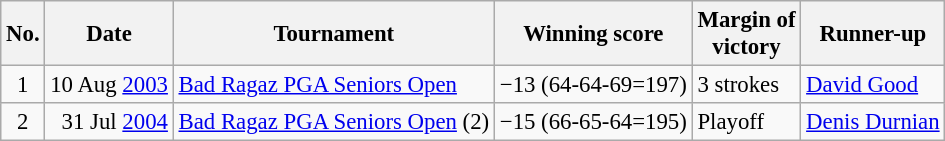<table class="wikitable" style="font-size:95%;">
<tr>
<th>No.</th>
<th>Date</th>
<th>Tournament</th>
<th>Winning score</th>
<th>Margin of<br>victory</th>
<th>Runner-up</th>
</tr>
<tr>
<td align=center>1</td>
<td align=right>10 Aug  <a href='#'>2003</a></td>
<td><a href='#'>Bad Ragaz PGA Seniors Open</a></td>
<td>−13 (64-64-69=197)</td>
<td>3 strokes</td>
<td> <a href='#'>David Good</a></td>
</tr>
<tr>
<td align=center>2</td>
<td align=right>31 Jul <a href='#'>2004</a></td>
<td><a href='#'>Bad Ragaz PGA Seniors Open</a> (2)</td>
<td>−15 (66-65-64=195)</td>
<td>Playoff</td>
<td> <a href='#'>Denis Durnian</a></td>
</tr>
</table>
